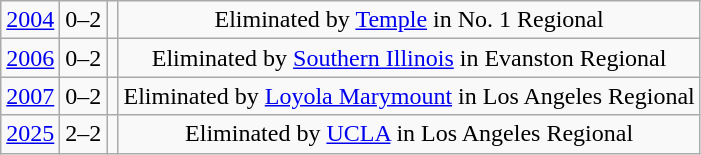<table class="wikitable">
<tr align="center">
<td><a href='#'>2004</a></td>
<td>0–2</td>
<td></td>
<td>Eliminated by <a href='#'>Temple</a> in No. 1 Regional</td>
</tr>
<tr align="center">
<td><a href='#'>2006</a></td>
<td>0–2</td>
<td></td>
<td>Eliminated by <a href='#'>Southern Illinois</a> in Evanston Regional</td>
</tr>
<tr align="center">
<td><a href='#'>2007</a></td>
<td>0–2</td>
<td></td>
<td>Eliminated by <a href='#'>Loyola Marymount</a> in Los Angeles Regional</td>
</tr>
<tr align="center">
<td><a href='#'>2025</a></td>
<td>2–2</td>
<td></td>
<td>Eliminated by <a href='#'>UCLA</a> in Los Angeles Regional</td>
</tr>
</table>
